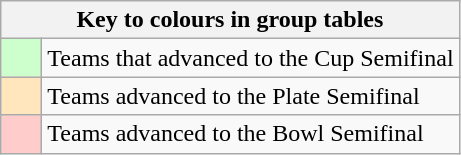<table class="wikitable" style="text-align: center;">
<tr>
<th colspan=2>Key to colours in group tables</th>
</tr>
<tr>
<td style="background:#cfc; width:20px;"></td>
<td align=left>Teams that advanced to the Cup Semifinal</td>
</tr>
<tr>
<td style="background:#ffe6bd; width:20px;"></td>
<td align=left>Teams advanced to the Plate Semifinal</td>
</tr>
<tr>
<td style="background:#fcc; width:20px;"></td>
<td align=left>Teams advanced to the Bowl Semifinal</td>
</tr>
</table>
